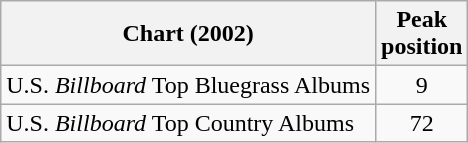<table class="wikitable">
<tr>
<th>Chart (2002)</th>
<th>Peak<br>position</th>
</tr>
<tr>
<td>U.S. <em>Billboard</em> Top Bluegrass Albums</td>
<td style="text-align:center;">9</td>
</tr>
<tr>
<td>U.S. <em>Billboard</em> Top Country Albums</td>
<td style="text-align:center;">72</td>
</tr>
</table>
